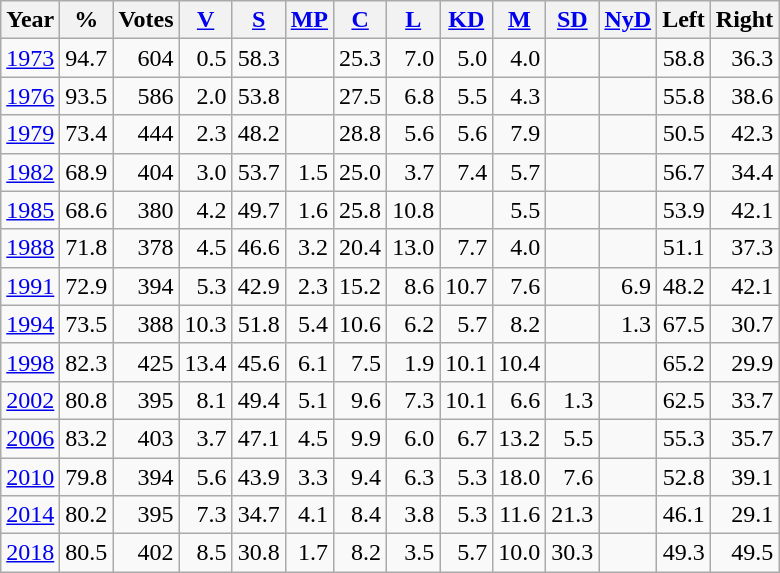<table class="wikitable sortable" style=text-align:right>
<tr>
<th>Year</th>
<th>%</th>
<th>Votes</th>
<th><a href='#'>V</a></th>
<th><a href='#'>S</a></th>
<th><a href='#'>MP</a></th>
<th><a href='#'>C</a></th>
<th><a href='#'>L</a></th>
<th><a href='#'>KD</a></th>
<th><a href='#'>M</a></th>
<th><a href='#'>SD</a></th>
<th><a href='#'>NyD</a></th>
<th>Left</th>
<th>Right</th>
</tr>
<tr>
<td align=left><a href='#'>1973</a></td>
<td>94.7</td>
<td>604</td>
<td>0.5</td>
<td>58.3</td>
<td></td>
<td>25.3</td>
<td>7.0</td>
<td>5.0</td>
<td>4.0</td>
<td></td>
<td></td>
<td>58.8</td>
<td>36.3</td>
</tr>
<tr>
<td align=left><a href='#'>1976</a></td>
<td>93.5</td>
<td>586</td>
<td>2.0</td>
<td>53.8</td>
<td></td>
<td>27.5</td>
<td>6.8</td>
<td>5.5</td>
<td>4.3</td>
<td></td>
<td></td>
<td>55.8</td>
<td>38.6</td>
</tr>
<tr>
<td align=left><a href='#'>1979</a></td>
<td>73.4</td>
<td>444</td>
<td>2.3</td>
<td>48.2</td>
<td></td>
<td>28.8</td>
<td>5.6</td>
<td>5.6</td>
<td>7.9</td>
<td></td>
<td></td>
<td>50.5</td>
<td>42.3</td>
</tr>
<tr>
<td align=left><a href='#'>1982</a></td>
<td>68.9</td>
<td>404</td>
<td>3.0</td>
<td>53.7</td>
<td>1.5</td>
<td>25.0</td>
<td>3.7</td>
<td>7.4</td>
<td>5.7</td>
<td></td>
<td></td>
<td>56.7</td>
<td>34.4</td>
</tr>
<tr>
<td align=left><a href='#'>1985</a></td>
<td>68.6</td>
<td>380</td>
<td>4.2</td>
<td>49.7</td>
<td>1.6</td>
<td>25.8</td>
<td>10.8</td>
<td></td>
<td>5.5</td>
<td></td>
<td></td>
<td>53.9</td>
<td>42.1</td>
</tr>
<tr>
<td align=left><a href='#'>1988</a></td>
<td>71.8</td>
<td>378</td>
<td>4.5</td>
<td>46.6</td>
<td>3.2</td>
<td>20.4</td>
<td>13.0</td>
<td>7.7</td>
<td>4.0</td>
<td></td>
<td></td>
<td>51.1</td>
<td>37.3</td>
</tr>
<tr>
<td align=left><a href='#'>1991</a></td>
<td>72.9</td>
<td>394</td>
<td>5.3</td>
<td>42.9</td>
<td>2.3</td>
<td>15.2</td>
<td>8.6</td>
<td>10.7</td>
<td>7.6</td>
<td></td>
<td>6.9</td>
<td>48.2</td>
<td>42.1</td>
</tr>
<tr>
<td align=left><a href='#'>1994</a></td>
<td>73.5</td>
<td>388</td>
<td>10.3</td>
<td>51.8</td>
<td>5.4</td>
<td>10.6</td>
<td>6.2</td>
<td>5.7</td>
<td>8.2</td>
<td></td>
<td>1.3</td>
<td>67.5</td>
<td>30.7</td>
</tr>
<tr>
<td align=left><a href='#'>1998</a></td>
<td>82.3</td>
<td>425</td>
<td>13.4</td>
<td>45.6</td>
<td>6.1</td>
<td>7.5</td>
<td>1.9</td>
<td>10.1</td>
<td>10.4</td>
<td></td>
<td></td>
<td>65.2</td>
<td>29.9</td>
</tr>
<tr>
<td align=left><a href='#'>2002</a></td>
<td>80.8</td>
<td>395</td>
<td>8.1</td>
<td>49.4</td>
<td>5.1</td>
<td>9.6</td>
<td>7.3</td>
<td>10.1</td>
<td>6.6</td>
<td>1.3</td>
<td></td>
<td>62.5</td>
<td>33.7</td>
</tr>
<tr>
<td align=left><a href='#'>2006</a></td>
<td>83.2</td>
<td>403</td>
<td>3.7</td>
<td>47.1</td>
<td>4.5</td>
<td>9.9</td>
<td>6.0</td>
<td>6.7</td>
<td>13.2</td>
<td>5.5</td>
<td></td>
<td>55.3</td>
<td>35.7</td>
</tr>
<tr>
<td align=left><a href='#'>2010</a></td>
<td>79.8</td>
<td>394</td>
<td>5.6</td>
<td>43.9</td>
<td>3.3</td>
<td>9.4</td>
<td>6.3</td>
<td>5.3</td>
<td>18.0</td>
<td>7.6</td>
<td></td>
<td>52.8</td>
<td>39.1</td>
</tr>
<tr>
<td align=left><a href='#'>2014</a></td>
<td>80.2</td>
<td>395</td>
<td>7.3</td>
<td>34.7</td>
<td>4.1</td>
<td>8.4</td>
<td>3.8</td>
<td>5.3</td>
<td>11.6</td>
<td>21.3</td>
<td></td>
<td>46.1</td>
<td>29.1</td>
</tr>
<tr>
<td align=left><a href='#'>2018</a></td>
<td>80.5</td>
<td>402</td>
<td>8.5</td>
<td>30.8</td>
<td>1.7</td>
<td>8.2</td>
<td>3.5</td>
<td>5.7</td>
<td>10.0</td>
<td>30.3</td>
<td></td>
<td>49.3</td>
<td>49.5</td>
</tr>
</table>
